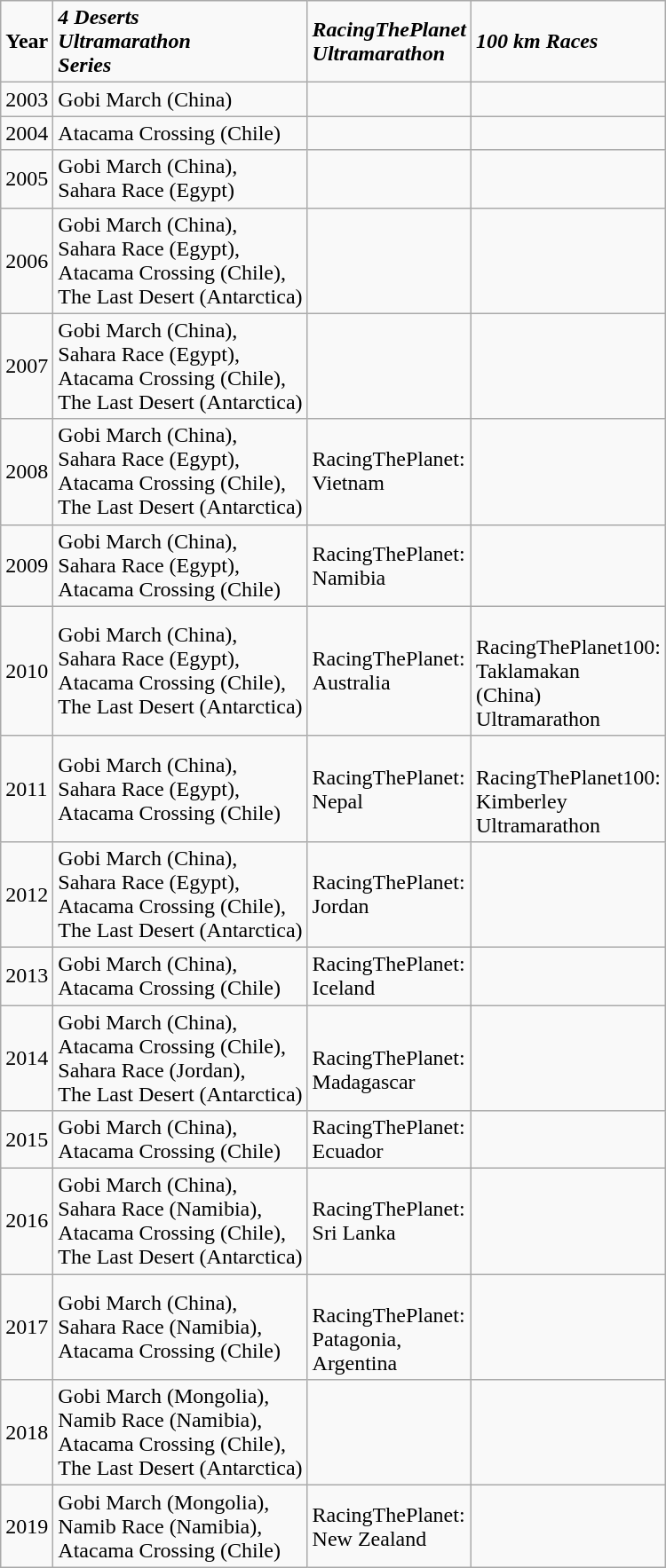<table class="wikitable">
<tr>
<td><strong> Year</strong></td>
<td><strong><em>4 Deserts</em></strong><br><strong><em>Ultramarathon</em></strong><br><strong><em>Series</em></strong></td>
<td><strong><em>RacingThePlanet</em></strong><br><strong><em>Ultramarathon</em></strong></td>
<td><strong><em>100 km Races</em></strong></td>
</tr>
<tr>
<td>2003</td>
<td>Gobi March (China)</td>
<td></td>
<td></td>
</tr>
<tr>
<td>2004</td>
<td>Atacama Crossing (Chile)</td>
<td></td>
<td></td>
</tr>
<tr>
<td>2005</td>
<td>Gobi March (China),<br>Sahara Race (Egypt)</td>
<td></td>
<td></td>
</tr>
<tr>
<td>2006</td>
<td>Gobi March (China),<br>Sahara Race (Egypt),<br>Atacama Crossing (Chile),<br>The Last Desert 
(Antarctica)</td>
<td></td>
<td></td>
</tr>
<tr>
<td>2007</td>
<td>Gobi March (China),<br>Sahara Race (Egypt),<br>Atacama Crossing (Chile),<br>The Last Desert (Antarctica)</td>
<td></td>
<td></td>
</tr>
<tr>
<td>2008</td>
<td>Gobi March (China),<br>Sahara Race (Egypt),<br>Atacama Crossing (Chile),<br>The Last Desert (Antarctica)</td>
<td>RacingThePlanet:<br>Vietnam</td>
<td></td>
</tr>
<tr>
<td>2009</td>
<td>Gobi March (China),<br>Sahara Race (Egypt),<br>Atacama Crossing (Chile)</td>
<td>RacingThePlanet:<br>Namibia</td>
<td></td>
</tr>
<tr>
<td>2010</td>
<td>Gobi March (China),<br>Sahara Race (Egypt),<br>Atacama Crossing (Chile),<br>The Last Desert (Antarctica)</td>
<td>RacingThePlanet:<br>Australia</td>
<td><br>RacingThePlanet100:<br>Taklamakan<br>(China)<br>Ultramarathon</td>
</tr>
<tr>
<td>2011</td>
<td>Gobi March (China),<br>Sahara Race (Egypt),<br>Atacama Crossing (Chile)</td>
<td>RacingThePlanet:<br>Nepal</td>
<td><br>RacingThePlanet100:<br>Kimberley<br>Ultramarathon</td>
</tr>
<tr>
<td>2012</td>
<td>Gobi March (China),<br>Sahara Race (Egypt),<br>Atacama Crossing (Chile),<br>The Last Desert (Antarctica)</td>
<td>RacingThePlanet:<br>Jordan</td>
<td></td>
</tr>
<tr>
<td>2013</td>
<td>Gobi March (China),<br>Atacama Crossing (Chile)</td>
<td>RacingThePlanet:<br>Iceland</td>
<td></td>
</tr>
<tr>
<td>2014</td>
<td>Gobi March (China),<br>Atacama Crossing (Chile),<br>Sahara Race (Jordan),<br>The Last Desert (Antarctica)</td>
<td><br>RacingThePlanet:<br>Madagascar</td>
<td></td>
</tr>
<tr>
<td>2015</td>
<td>Gobi March (China),<br>Atacama Crossing (Chile)</td>
<td>RacingThePlanet:<br>Ecuador</td>
<td></td>
</tr>
<tr>
<td>2016</td>
<td>Gobi March (China),<br>Sahara Race (Namibia),<br>Atacama Crossing (Chile),<br>The Last Desert (Antarctica)</td>
<td>RacingThePlanet:<br>Sri Lanka</td>
<td></td>
</tr>
<tr>
<td>2017</td>
<td>Gobi March (China),<br>Sahara Race (Namibia),<br>Atacama Crossing (Chile)</td>
<td><br>RacingThePlanet:<br>Patagonia,<br>Argentina</td>
<td></td>
</tr>
<tr>
<td>2018</td>
<td>Gobi March (Mongolia),<br>Namib Race (Namibia),<br>Atacama Crossing (Chile),<br>The Last Desert 
(Antarctica)</td>
<td></td>
<td></td>
</tr>
<tr>
<td>2019</td>
<td>Gobi March (Mongolia),<br>Namib Race (Namibia),<br>Atacama Crossing (Chile)</td>
<td>RacingThePlanet:<br>New Zealand</td>
<td></td>
</tr>
</table>
